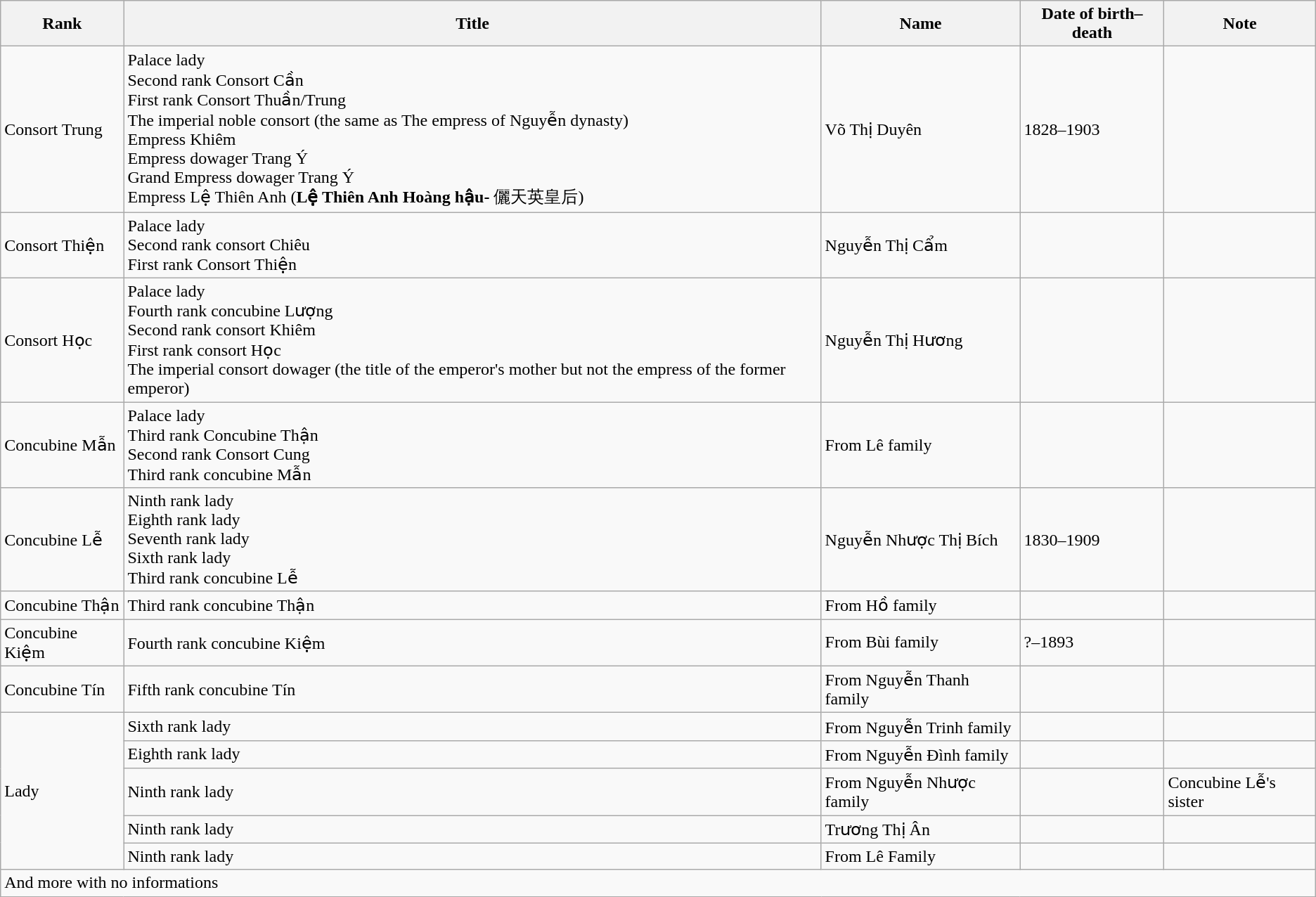<table class="wikitable">
<tr>
<th>Rank</th>
<th>Title</th>
<th>Name</th>
<th>Date of birth–death</th>
<th>Note</th>
</tr>
<tr>
<td>Consort Trung</td>
<td>Palace lady<br>Second rank Consort Cần<br>First rank Consort Thuần/Trung<br>The imperial noble consort (the same as The empress of Nguyễn dynasty)<br>Empress Khiêm<br>Empress dowager Trang Ý<br>Grand Empress dowager Trang Ý<br>Empress Lệ Thiên Anh (<strong>Lệ Thiên Anh Hoàng hậu-</strong> 儷天英皇后)</td>
<td>Võ Thị Duyên</td>
<td>1828–1903</td>
<td></td>
</tr>
<tr>
<td>Consort Thiện</td>
<td>Palace lady<br>Second rank consort Chiêu<br>First rank Consort Thiện</td>
<td>Nguyễn Thị Cẩm</td>
<td></td>
<td></td>
</tr>
<tr>
<td>Consort Học</td>
<td>Palace lady<br>Fourth rank concubine Lượng<br>Second rank consort Khiêm<br>First rank consort Học<br>The imperial consort dowager (the title of the emperor's mother but not the empress of the former emperor)</td>
<td>Nguyễn Thị Hương</td>
<td></td>
<td></td>
</tr>
<tr>
<td>Concubine Mẫn</td>
<td>Palace lady<br>Third rank Concubine Thận<br>Second rank Consort Cung<br>Third rank concubine Mẫn</td>
<td>From Lê family</td>
<td></td>
<td></td>
</tr>
<tr>
<td>Concubine Lễ</td>
<td>Ninth rank lady<br>Eighth rank lady<br>Seventh rank lady<br>Sixth rank lady<br>Third rank concubine Lễ</td>
<td>Nguyễn Nhược Thị Bích</td>
<td>1830–1909</td>
<td></td>
</tr>
<tr>
<td>Concubine Thận</td>
<td>Third rank concubine Thận</td>
<td>From Hồ family</td>
<td></td>
<td></td>
</tr>
<tr>
<td>Concubine Kiệm</td>
<td>Fourth rank concubine Kiệm</td>
<td>From Bùi family</td>
<td>?–1893</td>
<td></td>
</tr>
<tr>
<td>Concubine Tín</td>
<td>Fifth rank concubine Tín</td>
<td>From Nguyễn Thanh family</td>
<td></td>
<td></td>
</tr>
<tr>
<td rowspan="5">Lady</td>
<td>Sixth rank lady</td>
<td>From Nguyễn Trinh family</td>
<td></td>
<td></td>
</tr>
<tr>
<td>Eighth rank lady</td>
<td>From Nguyễn Đình family</td>
<td></td>
<td></td>
</tr>
<tr>
<td>Ninth rank lady</td>
<td>From Nguyễn Nhược family</td>
<td></td>
<td>Concubine Lễ's sister</td>
</tr>
<tr>
<td>Ninth rank lady</td>
<td>Trương Thị Ân</td>
<td></td>
<td></td>
</tr>
<tr>
<td>Ninth rank lady</td>
<td>From Lê Family</td>
<td></td>
<td></td>
</tr>
<tr>
<td colspan="5">And more with no informations</td>
</tr>
</table>
